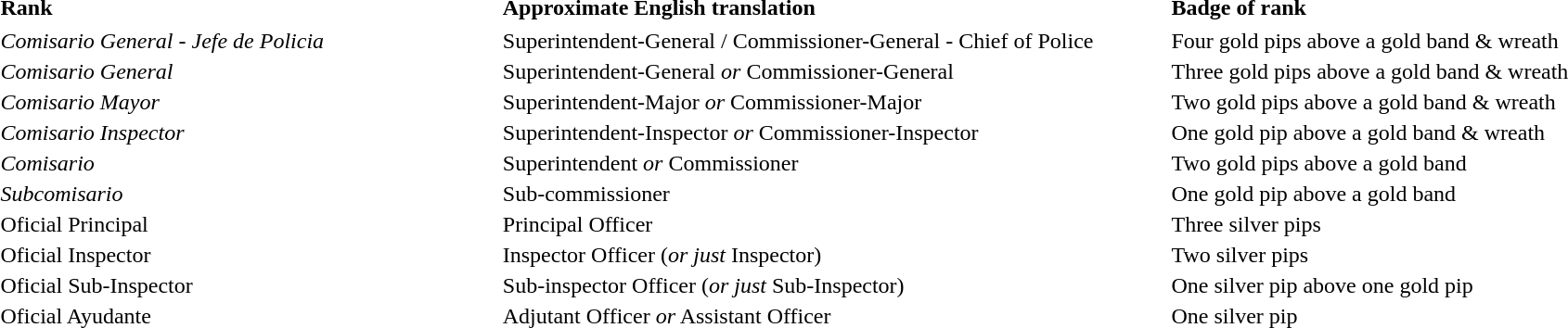<table id="toc">
<tr>
<th width="12%" align="left">Rank</th>
<th width="16%" align="left">Approximate English translation</th>
<th width="14%" align="left">Badge of rank</th>
</tr>
<tr>
</tr>
<tr>
<td align="left"><em>Comisario General - Jefe de Policia</em></td>
<td align="left">Superintendent-General / Commissioner-General - Chief of Police</td>
<td align="left">Four gold pips above a gold band & wreath</td>
</tr>
<tr>
<td align="left"><em>Comisario General</em></td>
<td align="left">Superintendent-General <em>or</em> Commissioner-General</td>
<td align="left">Three gold pips above a gold band & wreath</td>
</tr>
<tr>
<td align="left"><em>Comisario Mayor</em></td>
<td align="left">Superintendent-Major <em>or</em> Commissioner-Major</td>
<td align="left">Two gold pips above a gold band & wreath</td>
</tr>
<tr>
<td align="left"><em>Comisario Inspector</em></td>
<td align="left">Superintendent-Inspector <em>or</em> Commissioner-Inspector</td>
<td align="left">One gold pip above a gold band & wreath</td>
</tr>
<tr>
<td align="left"><em>Comisario</em></td>
<td align="left">Superintendent <em>or</em> Commissioner</td>
<td align="left">Two gold pips above a gold band</td>
</tr>
<tr>
<td align="left"><em>Subcomisario</em></td>
<td align="left">Sub-commissioner</td>
<td align="left">One gold pip above a gold band</td>
</tr>
<tr>
<td align="left">Oficial Principal</td>
<td align="left">Principal Officer</td>
<td align="left">Three silver pips</td>
</tr>
<tr>
<td align="left">Oficial Inspector</td>
<td align="left">Inspector Officer (<em>or just</em> Inspector)</td>
<td align="left">Two silver pips</td>
</tr>
<tr>
<td align="left">Oficial Sub-Inspector</td>
<td align="left">Sub-inspector Officer (<em>or just</em> Sub-Inspector)</td>
<td align="left">One silver pip above one gold pip</td>
</tr>
<tr>
<td align="left">Oficial Ayudante</td>
<td align="left">Adjutant Officer <em>or</em> Assistant Officer</td>
<td align="left">One silver pip</td>
</tr>
</table>
